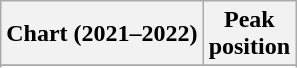<table class="wikitable sortable plainrowheaders" style="text-align:center">
<tr>
<th scope="col">Chart (2021–2022)</th>
<th scope="col">Peak<br>position</th>
</tr>
<tr>
</tr>
<tr>
</tr>
<tr>
</tr>
</table>
